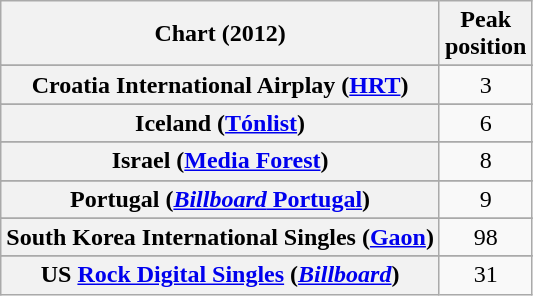<table class="wikitable sortable plainrowheaders" style="text-align:center">
<tr>
<th scope="col">Chart (2012)</th>
<th scope="col">Peak<br>position</th>
</tr>
<tr>
</tr>
<tr>
</tr>
<tr>
</tr>
<tr>
</tr>
<tr>
<th scope="row">Croatia International Airplay (<a href='#'>HRT</a>)</th>
<td>3</td>
</tr>
<tr>
</tr>
<tr>
</tr>
<tr>
</tr>
<tr>
</tr>
<tr>
</tr>
<tr>
<th scope="row">Iceland (<a href='#'>Tónlist</a>)</th>
<td>6</td>
</tr>
<tr>
</tr>
<tr>
<th scope="row">Israel (<a href='#'>Media Forest</a>)</th>
<td>8</td>
</tr>
<tr>
</tr>
<tr>
</tr>
<tr>
<th scope="row">Portugal (<a href='#'><em>Billboard</em> Portugal</a>)</th>
<td>9</td>
</tr>
<tr>
</tr>
<tr>
</tr>
<tr>
<th scope="row">South Korea International Singles (<a href='#'>Gaon</a>)</th>
<td>98</td>
</tr>
<tr>
</tr>
<tr>
</tr>
<tr>
</tr>
<tr>
</tr>
<tr>
<th scope="row">US <a href='#'>Rock Digital Singles</a> (<em><a href='#'>Billboard</a></em>)</th>
<td>31</td>
</tr>
</table>
